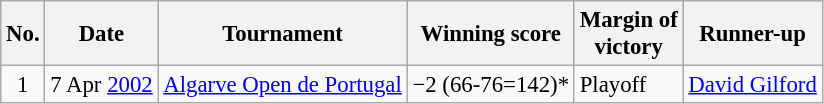<table class="wikitable" style="font-size:95%;">
<tr>
<th>No.</th>
<th>Date</th>
<th>Tournament</th>
<th>Winning score</th>
<th>Margin of<br>victory</th>
<th>Runner-up</th>
</tr>
<tr>
<td align=center>1</td>
<td align=right>7 Apr <a href='#'>2002</a></td>
<td><a href='#'>Algarve Open de Portugal</a></td>
<td>−2 (66-76=142)*</td>
<td>Playoff</td>
<td> <a href='#'>David Gilford</a></td>
</tr>
</table>
